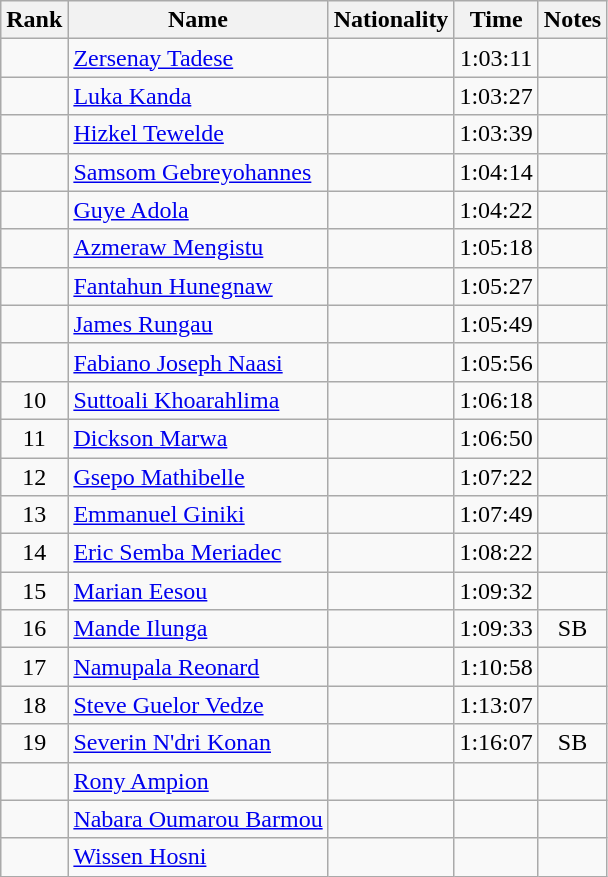<table class="wikitable sortable" style="text-align:center">
<tr>
<th>Rank</th>
<th>Name</th>
<th>Nationality</th>
<th>Time</th>
<th>Notes</th>
</tr>
<tr>
<td></td>
<td align=left><a href='#'>Zersenay Tadese</a></td>
<td align=left></td>
<td>1:03:11</td>
<td></td>
</tr>
<tr>
<td></td>
<td align=left><a href='#'>Luka Kanda</a></td>
<td align=left></td>
<td>1:03:27</td>
<td></td>
</tr>
<tr>
<td></td>
<td align=left><a href='#'>Hizkel Tewelde</a></td>
<td align=left></td>
<td>1:03:39</td>
<td></td>
</tr>
<tr>
<td></td>
<td align=left><a href='#'>Samsom Gebreyohannes</a></td>
<td align=left></td>
<td>1:04:14</td>
<td></td>
</tr>
<tr>
<td></td>
<td align=left><a href='#'>Guye Adola</a></td>
<td align=left></td>
<td>1:04:22</td>
<td></td>
</tr>
<tr>
<td></td>
<td align=left><a href='#'>Azmeraw Mengistu</a></td>
<td align=left></td>
<td>1:05:18</td>
<td></td>
</tr>
<tr>
<td></td>
<td align=left><a href='#'>Fantahun Hunegnaw</a></td>
<td align=left></td>
<td>1:05:27</td>
<td></td>
</tr>
<tr>
<td></td>
<td align=left><a href='#'>James Rungau</a></td>
<td align=left></td>
<td>1:05:49</td>
<td></td>
</tr>
<tr>
<td></td>
<td align=left><a href='#'>Fabiano Joseph Naasi</a></td>
<td align=left></td>
<td>1:05:56</td>
<td></td>
</tr>
<tr>
<td>10</td>
<td align=left><a href='#'>Suttoali Khoarahlima</a></td>
<td align=left></td>
<td>1:06:18</td>
<td></td>
</tr>
<tr>
<td>11</td>
<td align=left><a href='#'>Dickson Marwa</a></td>
<td align=left></td>
<td>1:06:50</td>
<td></td>
</tr>
<tr>
<td>12</td>
<td align=left><a href='#'>Gsepo Mathibelle</a></td>
<td align=left></td>
<td>1:07:22</td>
<td></td>
</tr>
<tr>
<td>13</td>
<td align=left><a href='#'>Emmanuel Giniki</a></td>
<td align=left></td>
<td>1:07:49</td>
<td></td>
</tr>
<tr>
<td>14</td>
<td align=left><a href='#'>Eric Semba Meriadec</a></td>
<td align=left></td>
<td>1:08:22</td>
<td></td>
</tr>
<tr>
<td>15</td>
<td align=left><a href='#'>Marian Eesou</a></td>
<td align=left></td>
<td>1:09:32</td>
<td></td>
</tr>
<tr>
<td>16</td>
<td align=left><a href='#'>Mande Ilunga</a></td>
<td align=left></td>
<td>1:09:33</td>
<td>SB</td>
</tr>
<tr>
<td>17</td>
<td align=left><a href='#'>Namupala Reonard</a></td>
<td align=left></td>
<td>1:10:58</td>
<td></td>
</tr>
<tr>
<td>18</td>
<td align=left><a href='#'>Steve Guelor Vedze</a></td>
<td align=left></td>
<td>1:13:07</td>
<td></td>
</tr>
<tr>
<td>19</td>
<td align=left><a href='#'>Severin N'dri Konan</a></td>
<td align=left></td>
<td>1:16:07</td>
<td>SB</td>
</tr>
<tr>
<td></td>
<td align=left><a href='#'>Rony Ampion</a></td>
<td align=left></td>
<td></td>
<td></td>
</tr>
<tr>
<td></td>
<td align=left><a href='#'>Nabara Oumarou Barmou</a></td>
<td align=left></td>
<td></td>
<td></td>
</tr>
<tr>
<td></td>
<td align=left><a href='#'>Wissen Hosni</a></td>
<td align=left></td>
<td></td>
<td></td>
</tr>
</table>
